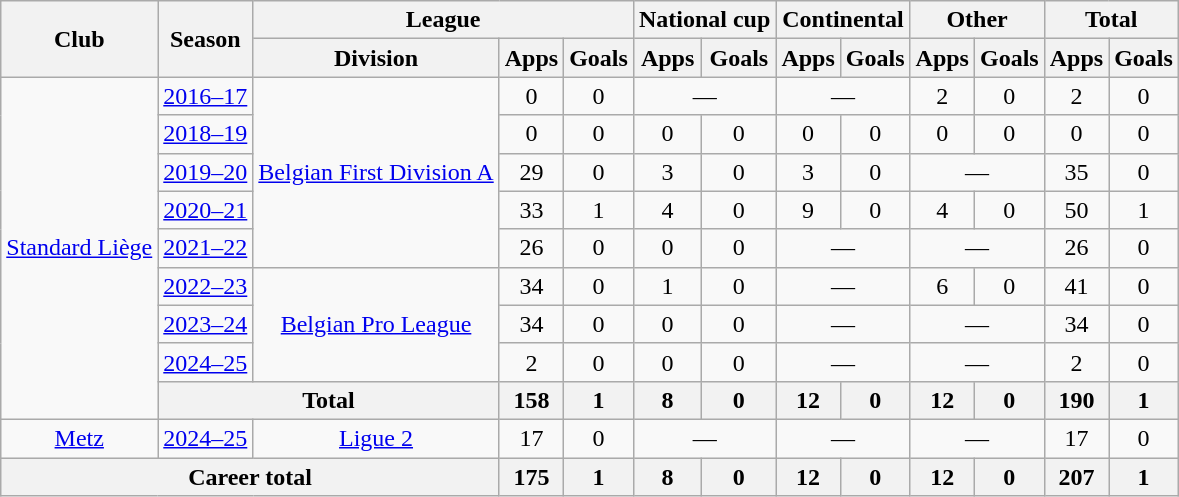<table class="wikitable" style="text-align:center">
<tr>
<th rowspan="2">Club</th>
<th rowspan="2">Season</th>
<th colspan="3">League</th>
<th colspan="2">National cup</th>
<th colspan="2">Continental</th>
<th colspan="2">Other</th>
<th colspan="2">Total</th>
</tr>
<tr>
<th>Division</th>
<th>Apps</th>
<th>Goals</th>
<th>Apps</th>
<th>Goals</th>
<th>Apps</th>
<th>Goals</th>
<th>Apps</th>
<th>Goals</th>
<th>Apps</th>
<th>Goals</th>
</tr>
<tr>
<td rowspan="9"><a href='#'>Standard Liège</a></td>
<td><a href='#'>2016–17</a></td>
<td rowspan="5"><a href='#'>Belgian First Division A</a></td>
<td>0</td>
<td>0</td>
<td colspan="2">—</td>
<td colspan="2">—</td>
<td>2</td>
<td>0</td>
<td>2</td>
<td>0</td>
</tr>
<tr>
<td><a href='#'>2018–19</a></td>
<td>0</td>
<td>0</td>
<td>0</td>
<td>0</td>
<td>0</td>
<td>0</td>
<td>0</td>
<td>0</td>
<td>0</td>
<td>0</td>
</tr>
<tr>
<td><a href='#'>2019–20</a></td>
<td>29</td>
<td>0</td>
<td>3</td>
<td>0</td>
<td>3</td>
<td>0</td>
<td colspan="2">—</td>
<td>35</td>
<td>0</td>
</tr>
<tr>
<td><a href='#'>2020–21</a></td>
<td>33</td>
<td>1</td>
<td>4</td>
<td>0</td>
<td>9</td>
<td>0</td>
<td>4</td>
<td>0</td>
<td>50</td>
<td>1</td>
</tr>
<tr>
<td><a href='#'>2021–22</a></td>
<td>26</td>
<td>0</td>
<td>0</td>
<td>0</td>
<td colspan="2">—</td>
<td colspan="2">—</td>
<td>26</td>
<td>0</td>
</tr>
<tr>
<td><a href='#'>2022–23</a></td>
<td rowspan="3"><a href='#'>Belgian Pro League</a></td>
<td>34</td>
<td>0</td>
<td>1</td>
<td>0</td>
<td colspan="2">—</td>
<td>6</td>
<td>0</td>
<td>41</td>
<td>0</td>
</tr>
<tr>
<td><a href='#'>2023–24</a></td>
<td>34</td>
<td>0</td>
<td>0</td>
<td>0</td>
<td colspan="2">—</td>
<td colspan="2">—</td>
<td>34</td>
<td>0</td>
</tr>
<tr>
<td><a href='#'>2024–25</a></td>
<td>2</td>
<td>0</td>
<td>0</td>
<td>0</td>
<td colspan="2">—</td>
<td colspan="2">—</td>
<td>2</td>
<td>0</td>
</tr>
<tr>
<th colspan="2">Total</th>
<th>158</th>
<th>1</th>
<th>8</th>
<th>0</th>
<th>12</th>
<th>0</th>
<th>12</th>
<th>0</th>
<th>190</th>
<th>1</th>
</tr>
<tr>
<td><a href='#'>Metz</a></td>
<td><a href='#'>2024–25</a></td>
<td><a href='#'>Ligue 2</a></td>
<td>17</td>
<td>0</td>
<td colspan="2">—</td>
<td colspan="2">—</td>
<td colspan="2">—</td>
<td>17</td>
<td>0</td>
</tr>
<tr>
<th colspan="3">Career total</th>
<th>175</th>
<th>1</th>
<th>8</th>
<th>0</th>
<th>12</th>
<th>0</th>
<th>12</th>
<th>0</th>
<th>207</th>
<th>1</th>
</tr>
</table>
